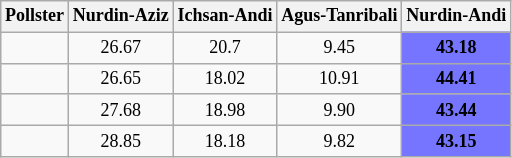<table class="wikitable" style="text-align: center; font-size: 75%;">
<tr>
<th>Pollster</th>
<th>Nurdin-Aziz</th>
<th>Ichsan-Andi</th>
<th>Agus-Tanribali</th>
<th>Nurdin-Andi</th>
</tr>
<tr>
<td> </td>
<td>26.67</td>
<td>20.7</td>
<td>9.45</td>
<td bgcolor=#7575FF><strong>43.18</strong></td>
</tr>
<tr>
<td></td>
<td>26.65</td>
<td>18.02</td>
<td>10.91</td>
<td bgcolor=#7575FF><strong>44.41</strong></td>
</tr>
<tr>
<td></td>
<td>27.68</td>
<td>18.98</td>
<td>9.90</td>
<td bgcolor=#7575FF><strong>43.44</strong></td>
</tr>
<tr>
<td></td>
<td>28.85</td>
<td>18.18</td>
<td>9.82</td>
<td bgcolor=#7575FF><strong>43.15</strong></td>
</tr>
</table>
